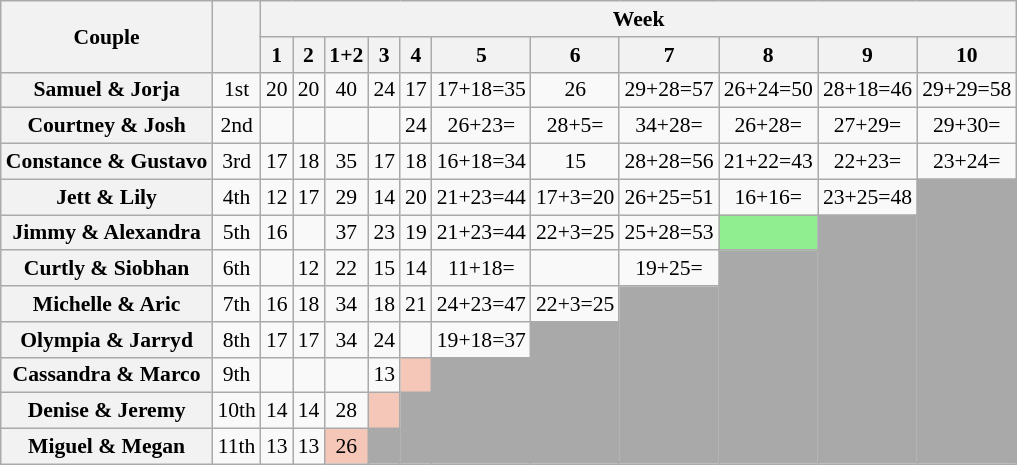<table class="wikitable sortable" style="text-align:center; font-size:90%">
<tr>
<th rowspan="2" scope="col">Couple</th>
<th rowspan="2" scope="col"></th>
<th colspan="11">Week</th>
</tr>
<tr>
<th scope="col">1</th>
<th scope="col">2</th>
<th scope="col">1+2</th>
<th scope="col">3</th>
<th scope="col">4</th>
<th scope="col">5</th>
<th scope="col">6</th>
<th scope="col">7</th>
<th scope="col">8</th>
<th scope="col">9</th>
<th scope="col">10</th>
</tr>
<tr>
<th scope="row">Samuel & Jorja</th>
<td>1st</td>
<td>20</td>
<td>20</td>
<td>40</td>
<td>24</td>
<td>17</td>
<td>17+18=35</td>
<td>26</td>
<td>29+28=57</td>
<td>26+24=50</td>
<td>28+18=46</td>
<td>29+29=58</td>
</tr>
<tr>
<th scope="row">Courtney & Josh</th>
<td>2nd</td>
<td></td>
<td></td>
<td></td>
<td></td>
<td>24</td>
<td>26+23=</td>
<td>28+5=</td>
<td>34+28=</td>
<td>26+28=</td>
<td>27+29=</td>
<td>29+30=</td>
</tr>
<tr>
<th scope="row">Constance & Gustavo</th>
<td>3rd</td>
<td>17</td>
<td>18</td>
<td>35</td>
<td>17</td>
<td>18</td>
<td>16+18=34</td>
<td>15</td>
<td>28+28=56</td>
<td>21+22=43</td>
<td>22+23=</td>
<td>23+24=</td>
</tr>
<tr>
<th scope="row">Jett & Lily</th>
<td>4th</td>
<td>12</td>
<td>17</td>
<td>29</td>
<td>14</td>
<td>20</td>
<td>21+23=44</td>
<td>17+3=20</td>
<td>26+25=51</td>
<td>16+16=</td>
<td>23+25=48</td>
<td rowspan="8" bgcolor="A9A9A9"></td>
</tr>
<tr>
<th scope="row">Jimmy & Alexandra</th>
<td>5th</td>
<td>16</td>
<td></td>
<td>37</td>
<td>23</td>
<td>19</td>
<td>21+23=44</td>
<td>22+3=25</td>
<td>25+28=53</td>
<td bgcolor="lightgreen"></td>
<td rowspan="7" bgcolor="darkgray"></td>
</tr>
<tr>
<th scope="row">Curtly & Siobhan</th>
<td>6th</td>
<td></td>
<td>12</td>
<td>22</td>
<td>15</td>
<td>14</td>
<td>11+18=</td>
<td></td>
<td>19+25=</td>
<td rowspan="6" bgcolor="darkgray"></td>
</tr>
<tr>
<th scope="row">Michelle & Aric</th>
<td>7th</td>
<td>16</td>
<td>18</td>
<td>34</td>
<td>18</td>
<td>21</td>
<td>24+23=47</td>
<td>22+3=25</td>
<td rowspan="5" bgcolor="darkgray"></td>
</tr>
<tr>
<th scope="row">Olympia & Jarryd</th>
<td>8th</td>
<td>17</td>
<td>17</td>
<td>34</td>
<td>24</td>
<td></td>
<td>19+18=37</td>
<td rowspan="4" bgcolor="darkgray"></td>
</tr>
<tr>
<th scope="row">Cassandra & Marco</th>
<td>9th</td>
<td></td>
<td></td>
<td></td>
<td>13</td>
<td bgcolor="f4c7b8"></td>
<td rowspan="3" bgcolor="darkgray"></td>
</tr>
<tr>
<th scope="row">Denise & Jeremy</th>
<td>10th</td>
<td>14</td>
<td>14</td>
<td>28</td>
<td bgcolor="f4c7b8"></td>
<td rowspan="2" bgcolor="darkgray"></td>
</tr>
<tr>
<th scope="row">Miguel & Megan</th>
<td>11th</td>
<td>13</td>
<td>13</td>
<td bgcolor="f4c7b8">26</td>
<td bgcolor="darkgray"></td>
</tr>
</table>
